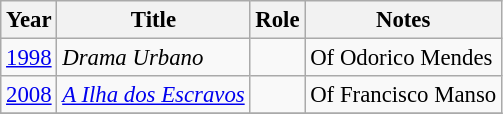<table class="wikitable" style="font-size: 95%;">
<tr>
<th>Year</th>
<th>Title</th>
<th>Role</th>
<th>Notes</th>
</tr>
<tr>
<td><a href='#'>1998</a></td>
<td><em>Drama Urbano</em></td>
<td></td>
<td>Of Odorico Mendes</td>
</tr>
<tr>
<td><a href='#'>2008</a></td>
<td><em><a href='#'>A Ilha dos Escravos</a></em></td>
<td></td>
<td>Of Francisco Manso</td>
</tr>
<tr>
</tr>
</table>
